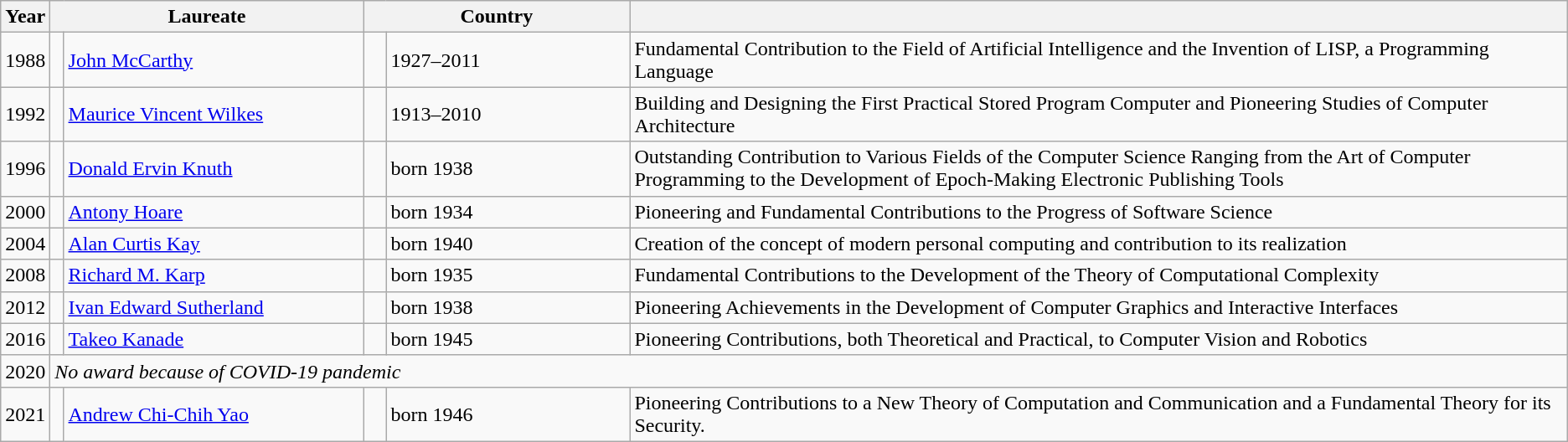<table class="wikitable sortable">
<tr>
<th>Year</th>
<th style="width:20%;" colspan=2>Laureate</th>
<th style="width:17%;" colspan=2>Country</th>
<th></th>
</tr>
<tr>
<td>1988</td>
<td></td>
<td><a href='#'>John McCarthy</a></td>
<td></td>
<td>1927–2011</td>
<td>Fundamental Contribution to the Field of Artificial Intelligence and the Invention of LISP, a Programming Language</td>
</tr>
<tr>
<td>1992</td>
<td></td>
<td><a href='#'>Maurice Vincent Wilkes</a></td>
<td></td>
<td>1913–2010</td>
<td>Building and Designing the First Practical Stored Program Computer and Pioneering Studies of Computer Architecture</td>
</tr>
<tr>
<td>1996</td>
<td></td>
<td><a href='#'>Donald Ervin Knuth</a></td>
<td></td>
<td>born 1938</td>
<td>Outstanding Contribution to Various Fields of the Computer Science Ranging from the Art of Computer Programming to the Development of Epoch-Making Electronic Publishing Tools</td>
</tr>
<tr>
<td>2000</td>
<td></td>
<td><a href='#'>Antony Hoare</a></td>
<td></td>
<td>born 1934</td>
<td>Pioneering and Fundamental Contributions to the Progress of Software Science</td>
</tr>
<tr>
<td>2004</td>
<td></td>
<td><a href='#'>Alan Curtis Kay</a></td>
<td></td>
<td>born 1940</td>
<td>Creation of the concept of modern personal computing and contribution to its realization</td>
</tr>
<tr>
<td>2008</td>
<td></td>
<td><a href='#'>Richard M. Karp</a></td>
<td></td>
<td>born 1935</td>
<td>Fundamental Contributions to the Development of the Theory of Computational Complexity</td>
</tr>
<tr>
<td>2012</td>
<td></td>
<td><a href='#'>Ivan Edward Sutherland</a></td>
<td></td>
<td>born 1938</td>
<td>Pioneering Achievements in the Development of Computer Graphics and Interactive Interfaces</td>
</tr>
<tr>
<td>2016</td>
<td></td>
<td><a href='#'>Takeo Kanade</a></td>
<td></td>
<td>born 1945</td>
<td>Pioneering Contributions, both Theoretical and Practical, to Computer Vision and Robotics</td>
</tr>
<tr>
<td>2020</td>
<td colspan="5"><em>No award because of COVID-19 pandemic</em></td>
</tr>
<tr>
<td>2021</td>
<td></td>
<td><a href='#'>Andrew Chi-Chih Yao</a></td>
<td></td>
<td>born 1946</td>
<td>Pioneering Contributions to a New Theory of Computation and Communication and a Fundamental Theory for its Security.</td>
</tr>
</table>
